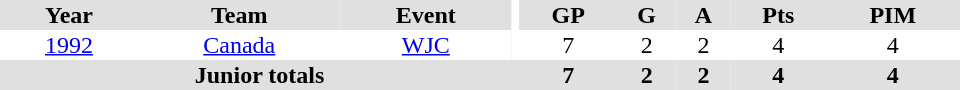<table border="0" cellpadding="1" cellspacing="0" ID="Table3" style="text-align:center; width:40em">
<tr bgcolor="#e0e0e0">
<th>Year</th>
<th>Team</th>
<th>Event</th>
<th rowspan="102" bgcolor="#ffffff"></th>
<th>GP</th>
<th>G</th>
<th>A</th>
<th>Pts</th>
<th>PIM</th>
</tr>
<tr>
<td><a href='#'>1992</a></td>
<td><a href='#'>Canada</a></td>
<td><a href='#'>WJC</a></td>
<td>7</td>
<td>2</td>
<td>2</td>
<td>4</td>
<td>4</td>
</tr>
<tr bgcolor="#e0e0e0">
<th colspan="4">Junior totals</th>
<th>7</th>
<th>2</th>
<th>2</th>
<th>4</th>
<th>4</th>
</tr>
</table>
